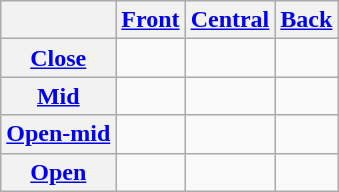<table class="wikitable" style="text-align:center">
<tr>
<th></th>
<th><a href='#'>Front</a></th>
<th><a href='#'>Central</a></th>
<th><a href='#'>Back</a></th>
</tr>
<tr>
<th><a href='#'>Close</a></th>
<td> </td>
<td></td>
<td> </td>
</tr>
<tr>
<th><a href='#'>Mid</a></th>
<td></td>
<td></td>
<td></td>
</tr>
<tr>
<th><a href='#'>Open-mid</a></th>
<td> </td>
<td></td>
<td> </td>
</tr>
<tr>
<th><a href='#'>Open</a></th>
<td></td>
<td></td>
<td></td>
</tr>
</table>
